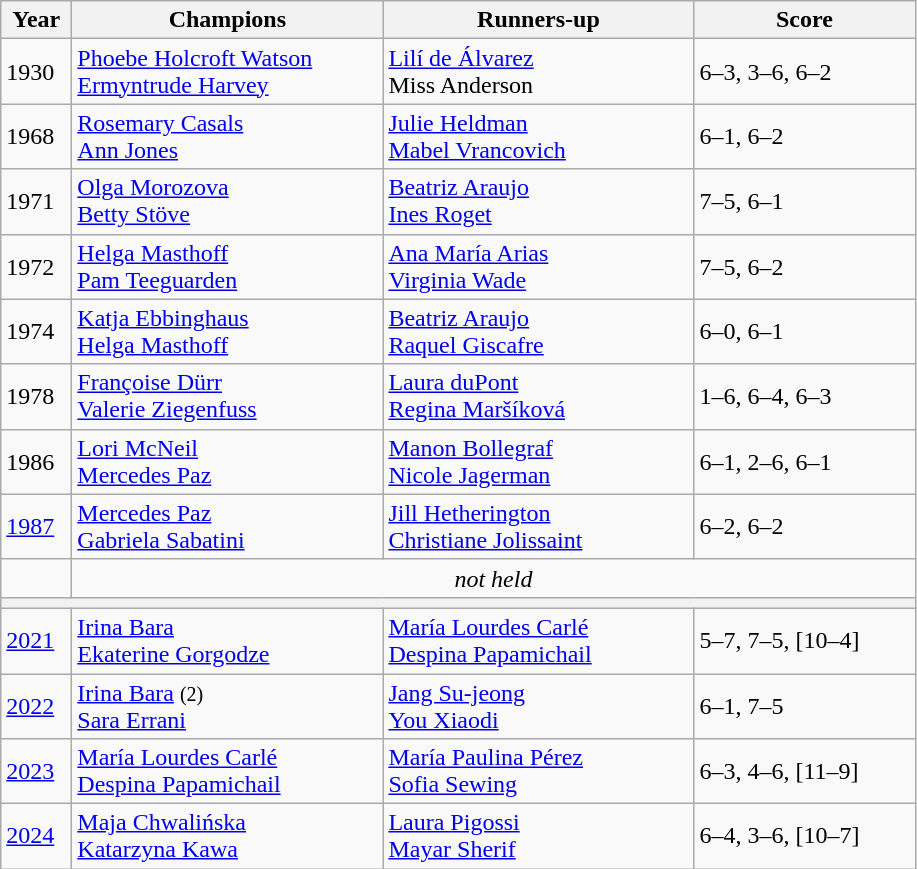<table class="wikitable">
<tr>
<th style="width:40px">Year</th>
<th style="width:200px">Champions</th>
<th style="width:200px">Runners-up</th>
<th style="width:140px" class="unsortable">Score</th>
</tr>
<tr>
<td>1930</td>
<td> <a href='#'>Phoebe Holcroft Watson</a> <br>  <a href='#'>Ermyntrude Harvey</a></td>
<td> <a href='#'>Lilí de Álvarez</a> <br> Miss Anderson</td>
<td>6–3, 3–6, 6–2</td>
</tr>
<tr>
<td>1968</td>
<td> <a href='#'>Rosemary Casals</a> <br>  <a href='#'>Ann Jones</a></td>
<td> <a href='#'>Julie Heldman</a> <br>  <a href='#'>Mabel Vrancovich</a></td>
<td>6–1, 6–2</td>
</tr>
<tr>
<td>1971</td>
<td> <a href='#'>Olga Morozova</a> <br>  <a href='#'>Betty Stöve</a></td>
<td> <a href='#'>Beatriz Araujo</a> <br>  <a href='#'>Ines Roget</a></td>
<td>7–5, 6–1</td>
</tr>
<tr>
<td>1972</td>
<td> <a href='#'>Helga Masthoff</a> <br>  <a href='#'>Pam Teeguarden</a></td>
<td> <a href='#'>Ana María Arias</a> <br>  <a href='#'>Virginia Wade</a></td>
<td>7–5, 6–2</td>
</tr>
<tr>
<td>1974</td>
<td> <a href='#'>Katja Ebbinghaus</a> <br>  <a href='#'>Helga Masthoff</a></td>
<td> <a href='#'>Beatriz Araujo</a> <br>  <a href='#'>Raquel Giscafre</a></td>
<td>6–0, 6–1</td>
</tr>
<tr>
<td>1978</td>
<td> <a href='#'>Françoise Dürr</a> <br>  <a href='#'>Valerie Ziegenfuss</a></td>
<td> <a href='#'>Laura duPont</a> <br>  <a href='#'>Regina Maršíková</a></td>
<td>1–6, 6–4, 6–3</td>
</tr>
<tr>
<td>1986</td>
<td> <a href='#'>Lori McNeil</a> <br>  <a href='#'>Mercedes Paz</a></td>
<td> <a href='#'>Manon Bollegraf</a> <br>  <a href='#'>Nicole Jagerman</a></td>
<td>6–1, 2–6, 6–1</td>
</tr>
<tr>
<td><a href='#'>1987</a></td>
<td> <a href='#'>Mercedes Paz</a> <br>  <a href='#'>Gabriela Sabatini</a></td>
<td> <a href='#'>Jill Hetherington</a> <br>  <a href='#'>Christiane Jolissaint</a></td>
<td>6–2, 6–2</td>
</tr>
<tr>
<td></td>
<td colspan=3 align=center><em>not held</em></td>
</tr>
<tr>
<th colspan="4"></th>
</tr>
<tr>
<td><a href='#'>2021</a></td>
<td> <a href='#'>Irina Bara</a> <br>  <a href='#'>Ekaterine Gorgodze</a></td>
<td> <a href='#'>María Lourdes Carlé</a> <br>  <a href='#'>Despina Papamichail</a></td>
<td>5–7, 7–5, [10–4]</td>
</tr>
<tr>
<td><a href='#'>2022</a></td>
<td> <a href='#'>Irina Bara</a> <small>(2)</small> <br>  <a href='#'>Sara Errani</a></td>
<td> <a href='#'>Jang Su-jeong</a> <br>  <a href='#'>You Xiaodi</a></td>
<td>6–1, 7–5</td>
</tr>
<tr>
<td><a href='#'>2023</a></td>
<td> <a href='#'>María Lourdes Carlé</a> <br>  <a href='#'>Despina Papamichail</a></td>
<td> <a href='#'>María Paulina Pérez</a> <br>  <a href='#'>Sofia Sewing</a></td>
<td>6–3, 4–6, [11–9]</td>
</tr>
<tr>
<td><a href='#'>2024</a></td>
<td> <a href='#'>Maja Chwalińska</a> <br>  <a href='#'>Katarzyna Kawa</a></td>
<td> <a href='#'>Laura Pigossi</a> <br>  <a href='#'>Mayar Sherif</a></td>
<td>6–4, 3–6, [10–7]</td>
</tr>
</table>
